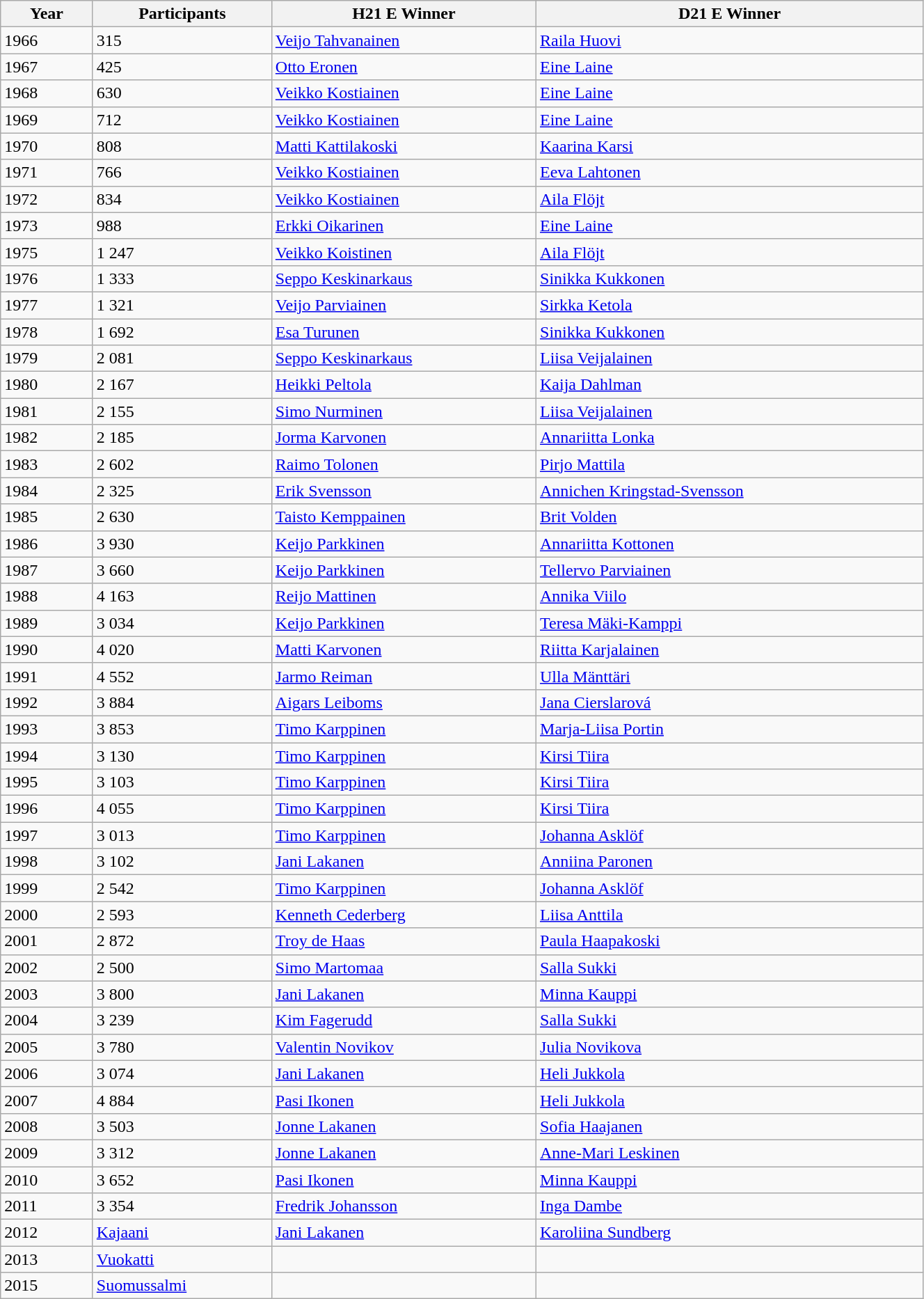<table class="wikitable" style="width: 70%">
<tr>
<th style="width:10%">Year</th>
<th>Participants</th>
<th>H21 E Winner</th>
<th>D21 E Winner</th>
</tr>
<tr>
<td>1966</td>
<td>315</td>
<td> <a href='#'>Veijo Tahvanainen</a></td>
<td> <a href='#'>Raila Huovi</a></td>
</tr>
<tr>
<td>1967</td>
<td>425</td>
<td> <a href='#'>Otto Eronen</a></td>
<td> <a href='#'>Eine Laine</a></td>
</tr>
<tr>
<td>1968</td>
<td>630</td>
<td> <a href='#'>Veikko Kostiainen</a></td>
<td> <a href='#'>Eine Laine</a></td>
</tr>
<tr>
<td>1969</td>
<td>712</td>
<td> <a href='#'>Veikko Kostiainen</a></td>
<td> <a href='#'>Eine Laine</a></td>
</tr>
<tr>
<td>1970</td>
<td>808</td>
<td> <a href='#'>Matti Kattilakoski</a></td>
<td> <a href='#'>Kaarina Karsi</a></td>
</tr>
<tr>
<td>1971</td>
<td>766</td>
<td> <a href='#'>Veikko Kostiainen</a></td>
<td> <a href='#'>Eeva Lahtonen</a></td>
</tr>
<tr>
<td>1972</td>
<td>834</td>
<td> <a href='#'>Veikko Kostiainen</a></td>
<td> <a href='#'>Aila Flöjt</a></td>
</tr>
<tr>
<td>1973</td>
<td>988</td>
<td> <a href='#'>Erkki Oikarinen</a></td>
<td> <a href='#'>Eine Laine</a></td>
</tr>
<tr>
<td>1975</td>
<td>1 247</td>
<td> <a href='#'>Veikko Koistinen</a></td>
<td> <a href='#'>Aila Flöjt</a></td>
</tr>
<tr>
<td>1976</td>
<td>1 333</td>
<td> <a href='#'>Seppo Keskinarkaus</a></td>
<td> <a href='#'>Sinikka Kukkonen</a></td>
</tr>
<tr>
<td>1977</td>
<td>1 321</td>
<td> <a href='#'>Veijo Parviainen</a></td>
<td> <a href='#'>Sirkka Ketola</a></td>
</tr>
<tr>
<td>1978</td>
<td>1 692</td>
<td> <a href='#'>Esa Turunen</a></td>
<td> <a href='#'>Sinikka Kukkonen</a></td>
</tr>
<tr>
<td>1979</td>
<td>2 081</td>
<td> <a href='#'>Seppo Keskinarkaus</a></td>
<td> <a href='#'>Liisa Veijalainen</a></td>
</tr>
<tr>
<td>1980</td>
<td>2 167</td>
<td> <a href='#'>Heikki Peltola</a></td>
<td> <a href='#'>Kaija Dahlman</a></td>
</tr>
<tr>
<td>1981</td>
<td>2 155</td>
<td> <a href='#'>Simo Nurminen</a></td>
<td> <a href='#'>Liisa Veijalainen</a></td>
</tr>
<tr>
<td>1982</td>
<td>2 185</td>
<td> <a href='#'>Jorma Karvonen</a></td>
<td> <a href='#'>Annariitta Lonka</a></td>
</tr>
<tr>
<td>1983</td>
<td>2 602</td>
<td> <a href='#'>Raimo Tolonen</a></td>
<td> <a href='#'>Pirjo Mattila</a></td>
</tr>
<tr>
<td>1984</td>
<td>2 325</td>
<td> <a href='#'>Erik Svensson</a></td>
<td> <a href='#'>Annichen Kringstad-Svensson</a></td>
</tr>
<tr>
<td>1985</td>
<td>2 630</td>
<td> <a href='#'>Taisto Kemppainen</a></td>
<td> <a href='#'>Brit Volden</a></td>
</tr>
<tr>
<td>1986</td>
<td>3 930</td>
<td> <a href='#'>Keijo Parkkinen</a></td>
<td> <a href='#'>Annariitta Kottonen</a></td>
</tr>
<tr>
<td>1987</td>
<td>3 660</td>
<td> <a href='#'>Keijo Parkkinen</a></td>
<td> <a href='#'>Tellervo Parviainen</a></td>
</tr>
<tr>
<td>1988</td>
<td>4 163</td>
<td> <a href='#'>Reijo Mattinen</a></td>
<td> <a href='#'>Annika Viilo</a></td>
</tr>
<tr>
<td>1989</td>
<td>3 034</td>
<td> <a href='#'>Keijo Parkkinen</a></td>
<td> <a href='#'>Teresa Mäki-Kamppi</a></td>
</tr>
<tr>
<td>1990</td>
<td>4 020</td>
<td> <a href='#'>Matti Karvonen</a></td>
<td> <a href='#'>Riitta Karjalainen</a></td>
</tr>
<tr>
<td>1991</td>
<td>4 552</td>
<td> <a href='#'>Jarmo Reiman</a></td>
<td> <a href='#'>Ulla Mänttäri</a></td>
</tr>
<tr>
<td>1992</td>
<td>3 884</td>
<td> <a href='#'>Aigars Leiboms</a></td>
<td> <a href='#'>Jana Cierslarová</a></td>
</tr>
<tr>
<td>1993</td>
<td>3 853</td>
<td> <a href='#'>Timo Karppinen</a></td>
<td> <a href='#'>Marja-Liisa Portin</a></td>
</tr>
<tr>
<td>1994</td>
<td>3 130</td>
<td> <a href='#'>Timo Karppinen</a></td>
<td> <a href='#'>Kirsi Tiira</a></td>
</tr>
<tr>
<td>1995</td>
<td>3 103</td>
<td> <a href='#'>Timo Karppinen</a></td>
<td> <a href='#'>Kirsi Tiira</a></td>
</tr>
<tr>
<td>1996</td>
<td>4 055</td>
<td> <a href='#'>Timo Karppinen</a></td>
<td> <a href='#'>Kirsi Tiira</a></td>
</tr>
<tr>
<td>1997</td>
<td>3 013</td>
<td> <a href='#'>Timo Karppinen</a></td>
<td> <a href='#'>Johanna Asklöf</a></td>
</tr>
<tr>
<td>1998</td>
<td>3 102</td>
<td> <a href='#'>Jani Lakanen</a></td>
<td> <a href='#'>Anniina Paronen</a></td>
</tr>
<tr>
<td>1999</td>
<td>2 542</td>
<td> <a href='#'>Timo Karppinen</a></td>
<td> <a href='#'>Johanna Asklöf</a></td>
</tr>
<tr>
<td>2000</td>
<td>2 593</td>
<td> <a href='#'>Kenneth Cederberg</a></td>
<td> <a href='#'>Liisa Anttila</a></td>
</tr>
<tr>
<td>2001</td>
<td>2 872</td>
<td> <a href='#'>Troy de Haas</a></td>
<td> <a href='#'>Paula Haapakoski</a></td>
</tr>
<tr>
<td>2002</td>
<td>2 500</td>
<td> <a href='#'>Simo Martomaa</a></td>
<td> <a href='#'>Salla Sukki</a></td>
</tr>
<tr>
<td>2003</td>
<td>3 800</td>
<td> <a href='#'>Jani Lakanen</a></td>
<td> <a href='#'>Minna Kauppi</a></td>
</tr>
<tr>
<td>2004</td>
<td>3 239</td>
<td> <a href='#'>Kim Fagerudd</a></td>
<td> <a href='#'>Salla Sukki</a></td>
</tr>
<tr>
<td>2005</td>
<td>3 780</td>
<td> <a href='#'>Valentin Novikov</a></td>
<td> <a href='#'>Julia Novikova</a></td>
</tr>
<tr>
<td>2006</td>
<td>3 074</td>
<td>  <a href='#'>Jani Lakanen</a></td>
<td>  <a href='#'>Heli Jukkola</a></td>
</tr>
<tr>
<td>2007</td>
<td>4 884</td>
<td>  <a href='#'>Pasi Ikonen</a></td>
<td> <a href='#'>Heli Jukkola</a></td>
</tr>
<tr>
<td>2008</td>
<td>3 503</td>
<td>  <a href='#'>Jonne Lakanen</a></td>
<td> <a href='#'>Sofia Haajanen</a></td>
</tr>
<tr>
<td>2009</td>
<td>3 312</td>
<td> <a href='#'>Jonne Lakanen</a></td>
<td> <a href='#'>Anne-Mari Leskinen</a></td>
</tr>
<tr>
<td>2010</td>
<td>3 652</td>
<td>  <a href='#'>Pasi Ikonen</a></td>
<td> <a href='#'>Minna Kauppi</a></td>
</tr>
<tr>
<td>2011</td>
<td>3 354</td>
<td>  <a href='#'>Fredrik Johansson</a></td>
<td> <a href='#'>Inga Dambe</a></td>
</tr>
<tr>
<td>2012</td>
<td><a href='#'>Kajaani</a></td>
<td>  <a href='#'>Jani Lakanen</a></td>
<td> <a href='#'>Karoliina Sundberg</a></td>
</tr>
<tr>
<td>2013</td>
<td><a href='#'>Vuokatti</a></td>
<td></td>
<td></td>
</tr>
<tr>
<td>2015</td>
<td><a href='#'>Suomussalmi</a></td>
<td></td>
<td></td>
</tr>
</table>
